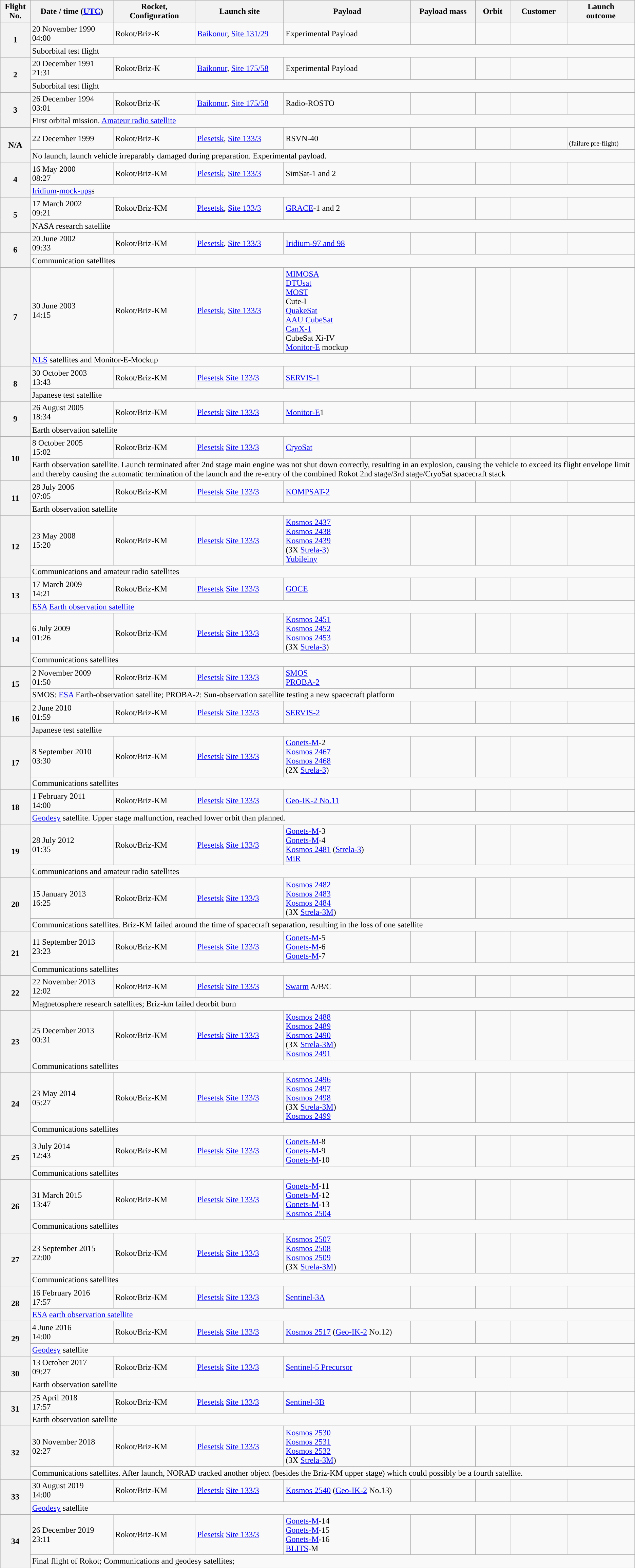<table class="wikitable plainrowheaders">
<tr>
<th scope="col">Flight No.</th>
<th scope="col">Date / time (<a href='#'>UTC</a>)</th>
<th scope="col">Rocket, <br> Configuration</th>
<th scope="col">Launch site</th>
<th scope="col">Payload</th>
<th scope="col">Payload mass</th>
<th scope="col">Orbit</th>
<th scope="col">Customer</th>
<th scope="col">Launch <br> outcome</th>
</tr>
<tr>
<th scope="row" rowspan=2 style="text-align:center;">1</th>
<td>20 November 1990<br>04:00</td>
<td>Rokot/Briz-K</td>
<td><a href='#'>Baikonur</a>, <a href='#'>Site 131/29</a></td>
<td>Experimental Payload</td>
<td></td>
<td></td>
<td></td>
<td></td>
</tr>
<tr>
<td colspan="8">Suborbital test flight</td>
</tr>
<tr>
<th scope="row" rowspan=2 style="text-align:center;">2</th>
<td>20 December 1991<br>21:31</td>
<td>Rokot/Briz-K</td>
<td><a href='#'>Baikonur</a>, <a href='#'>Site 175/58</a></td>
<td>Experimental Payload</td>
<td></td>
<td></td>
<td></td>
<td></td>
</tr>
<tr>
<td colspan="8">Suborbital test flight</td>
</tr>
<tr>
<th scope="row" rowspan=2 style="text-align:center;">3</th>
<td>26 December 1994<br>03:01</td>
<td>Rokot/Briz-K</td>
<td><a href='#'>Baikonur</a>, <a href='#'>Site 175/58</a></td>
<td>Radio-ROSTO</td>
<td></td>
<td></td>
<td></td>
<td></td>
</tr>
<tr>
<td colspan="8">First orbital mission. <a href='#'>Amateur radio satellite</a></td>
</tr>
<tr>
<th scope="row" rowspan=2 style="text-align:center;">N/A</th>
<td>22 December 1999</td>
<td>Rokot/Briz-K</td>
<td><a href='#'>Plesetsk</a>, <a href='#'>Site 133/3</a></td>
<td>RSVN-40</td>
<td></td>
<td></td>
<td></td>
<td> <br> <small>(failure pre-flight)</small></td>
</tr>
<tr>
<td colspan="8">No launch, launch vehicle irreparably damaged during preparation. Experimental payload.</td>
</tr>
<tr>
<th scope="row" rowspan=2 style="text-align:center;">4</th>
<td>16 May 2000<br>08:27</td>
<td>Rokot/Briz-KM</td>
<td><a href='#'>Plesetsk</a>, <a href='#'>Site 133/3</a></td>
<td>SimSat-1 and 2</td>
<td></td>
<td></td>
<td></td>
<td></td>
</tr>
<tr>
<td colspan="8"><a href='#'>Iridium</a>-<a href='#'>mock-ups</a>s</td>
</tr>
<tr>
<th scope="row" rowspan=2 style="text-align:center;">5</th>
<td>17 March 2002<br>09:21</td>
<td>Rokot/Briz-KM</td>
<td><a href='#'>Plesetsk</a>, <a href='#'>Site 133/3</a></td>
<td><a href='#'>GRACE</a>-1 and 2</td>
<td></td>
<td></td>
<td></td>
<td></td>
</tr>
<tr>
<td colspan="8">NASA research satellite</td>
</tr>
<tr>
<th scope="row" rowspan=2 style="text-align:center;">6</th>
<td>20 June 2002<br>09:33</td>
<td>Rokot/Briz-KM</td>
<td><a href='#'>Plesetsk</a>, <a href='#'>Site 133/3</a></td>
<td><a href='#'>Iridium-97 and 98</a></td>
<td></td>
<td></td>
<td></td>
<td></td>
</tr>
<tr>
<td colspan="8">Communication satellites</td>
</tr>
<tr>
<th scope="row" rowspan=2 style="text-align:center;">7</th>
<td>30 June 2003<br>14:15</td>
<td>Rokot/Briz-KM</td>
<td><a href='#'>Plesetsk</a>, <a href='#'>Site 133/3</a></td>
<td><a href='#'>MIMOSA</a><br><a href='#'>DTUsat</a><br><a href='#'>MOST</a><br>Cute-I<br><a href='#'>QuakeSat</a><br><a href='#'>AAU CubeSat</a><br><a href='#'>CanX-1</a><br>CubeSat Xi-IV<br><a href='#'>Monitor-E</a> mockup</td>
<td></td>
<td></td>
<td></td>
<td></td>
</tr>
<tr>
<td colspan="8"><a href='#'>NLS</a> satellites and Monitor-E-Mockup</td>
</tr>
<tr>
<th scope="row" rowspan=2 style="text-align:center;">8</th>
<td>30 October 2003<br>13:43</td>
<td>Rokot/Briz-KM</td>
<td><a href='#'>Plesetsk</a> <a href='#'>Site 133/3</a></td>
<td><a href='#'>SERVIS-1</a></td>
<td></td>
<td></td>
<td></td>
<td></td>
</tr>
<tr>
<td colspan="8">Japanese test satellite</td>
</tr>
<tr>
<th scope="row" rowspan=2 style="text-align:center;">9</th>
<td>26 August 2005<br>18:34</td>
<td>Rokot/Briz-KM</td>
<td><a href='#'>Plesetsk</a> <a href='#'>Site 133/3</a></td>
<td><a href='#'>Monitor-E</a>1</td>
<td></td>
<td></td>
<td></td>
<td></td>
</tr>
<tr>
<td colspan="8">Earth observation satellite</td>
</tr>
<tr>
<th scope="row" rowspan=2 style="text-align:center;">10</th>
<td>8 October 2005<br>15:02</td>
<td>Rokot/Briz-KM</td>
<td><a href='#'>Plesetsk</a> <a href='#'>Site 133/3</a></td>
<td><a href='#'>CryoSat</a></td>
<td></td>
<td></td>
<td></td>
<td></td>
</tr>
<tr>
<td colspan="8">Earth observation satellite. Launch terminated after 2nd stage main engine was not shut down correctly, resulting in an explosion, causing the vehicle to exceed its flight envelope limit and thereby causing the automatic termination of the launch and the re-entry of the combined Rokot 2nd stage/3rd stage/CryoSat spacecraft stack</td>
</tr>
<tr>
<th scope="row" rowspan=2 style="text-align:center;">11</th>
<td>28 July 2006<br>07:05</td>
<td>Rokot/Briz-KM</td>
<td><a href='#'>Plesetsk</a> <a href='#'>Site 133/3</a></td>
<td><a href='#'>KOMPSAT-2</a></td>
<td></td>
<td></td>
<td></td>
<td></td>
</tr>
<tr>
<td colspan="8">Earth observation satellite</td>
</tr>
<tr>
<th scope="row" rowspan=2 style="text-align:center;">12</th>
<td>23 May 2008<br>15:20</td>
<td>Rokot/Briz-KM</td>
<td><a href='#'>Plesetsk</a> <a href='#'>Site 133/3</a></td>
<td><a href='#'>Kosmos 2437</a><br><a href='#'>Kosmos 2438</a><br><a href='#'>Kosmos 2439</a><br>(3X <a href='#'>Strela-3</a>)<br><a href='#'>Yubileiny</a></td>
<td></td>
<td></td>
<td></td>
<td></td>
</tr>
<tr>
<td colspan="8">Communications and amateur radio satellites</td>
</tr>
<tr>
<th scope="row" rowspan=2 style="text-align:center;">13</th>
<td>17 March 2009<br>14:21</td>
<td>Rokot/Briz-KM</td>
<td><a href='#'>Plesetsk</a> <a href='#'>Site 133/3</a></td>
<td><a href='#'>GOCE</a></td>
<td></td>
<td></td>
<td></td>
<td></td>
</tr>
<tr>
<td colspan="8"><a href='#'>ESA</a> <a href='#'>Earth observation satellite</a></td>
</tr>
<tr>
<th scope="row" rowspan=2 style="text-align:center;">14</th>
<td>6 July 2009<br>01:26</td>
<td>Rokot/Briz-KM</td>
<td><a href='#'>Plesetsk</a> <a href='#'>Site 133/3</a></td>
<td><a href='#'>Kosmos 2451</a><br><a href='#'>Kosmos 2452</a><br><a href='#'>Kosmos 2453</a><br>(3X <a href='#'>Strela-3</a>)</td>
<td></td>
<td></td>
<td></td>
<td></td>
</tr>
<tr>
<td colspan="8">Communications satellites</td>
</tr>
<tr>
<th scope="row" rowspan=2 style="text-align:center;">15</th>
<td>2 November 2009<br>01:50</td>
<td>Rokot/Briz-KM</td>
<td><a href='#'>Plesetsk</a> <a href='#'>Site 133/3</a></td>
<td><a href='#'>SMOS</a> <br> <a href='#'>PROBA-2</a></td>
<td></td>
<td></td>
<td></td>
<td></td>
</tr>
<tr>
<td colspan="8">SMOS: <a href='#'>ESA</a> Earth-observation satellite; PROBA-2: Sun-observation satellite testing a new spacecraft platform</td>
</tr>
<tr>
<th scope="row" rowspan=2 style="text-align:center;">16</th>
<td>2 June 2010<br>01:59</td>
<td>Rokot/Briz-KM</td>
<td><a href='#'>Plesetsk</a> <a href='#'>Site 133/3</a></td>
<td><a href='#'>SERVIS-2</a></td>
<td></td>
<td></td>
<td></td>
<td></td>
</tr>
<tr>
<td colspan="8">Japanese test satellite</td>
</tr>
<tr>
<th scope="row" rowspan=2 style="text-align:center;">17</th>
<td>8 September 2010<br>03:30</td>
<td>Rokot/Briz-KM</td>
<td><a href='#'>Plesetsk</a> <a href='#'>Site 133/3</a></td>
<td><a href='#'>Gonets-M</a>-2<br><a href='#'>Kosmos 2467</a><br><a href='#'>Kosmos 2468</a><br>(2X <a href='#'>Strela-3</a>)</td>
<td></td>
<td></td>
<td></td>
<td></td>
</tr>
<tr>
<td colspan="8">Communications satellites</td>
</tr>
<tr>
<th scope="row" rowspan=2 style="text-align:center;">18</th>
<td>1 February 2011<br>14:00</td>
<td>Rokot/Briz-KM</td>
<td><a href='#'>Plesetsk</a> <a href='#'>Site 133/3</a></td>
<td><a href='#'>Geo-IK-2 No.11</a></td>
<td></td>
<td></td>
<td></td>
<td></td>
</tr>
<tr>
<td colspan="8"><a href='#'>Geodesy</a> satellite. Upper stage malfunction,  reached lower orbit than planned.</td>
</tr>
<tr>
<th scope="row" rowspan=2 style="text-align:center;">19</th>
<td>28 July 2012<br>01:35</td>
<td>Rokot/Briz-KM</td>
<td><a href='#'>Plesetsk</a> <a href='#'>Site 133/3</a></td>
<td><a href='#'>Gonets-M</a>-3<br><a href='#'>Gonets-M</a>-4<br><a href='#'>Kosmos 2481</a> (<a href='#'>Strela-3</a>)<br><a href='#'>MiR</a></td>
<td></td>
<td></td>
<td></td>
<td></td>
</tr>
<tr>
<td colspan="8">Communications and amateur radio satellites</td>
</tr>
<tr>
<th scope="row" rowspan=2 style="text-align:center;">20</th>
<td>15 January 2013<br>16:25</td>
<td>Rokot/Briz-KM</td>
<td><a href='#'>Plesetsk</a> <a href='#'>Site 133/3</a></td>
<td><a href='#'>Kosmos 2482</a><br><a href='#'>Kosmos 2483</a><br><a href='#'>Kosmos 2484</a><br>(3X <a href='#'>Strela-3M</a>)</td>
<td></td>
<td></td>
<td></td>
<td></td>
</tr>
<tr>
<td colspan="8">Communications satellites. Briz-KM failed around the time of spacecraft separation, resulting in the loss of one satellite</td>
</tr>
<tr>
<th scope="row" rowspan=2 style="text-align:center;">21</th>
<td>11 September 2013<br>23:23</td>
<td>Rokot/Briz-KM</td>
<td><a href='#'>Plesetsk</a> <a href='#'>Site 133/3</a></td>
<td><a href='#'>Gonets-M</a>-5<br><a href='#'>Gonets-M</a>-6<br><a href='#'>Gonets-M</a>-7</td>
<td></td>
<td></td>
<td></td>
<td></td>
</tr>
<tr>
<td colspan="8">Communications satellites</td>
</tr>
<tr>
<th scope="row" rowspan=2 style="text-align:center;">22</th>
<td>22 November 2013<br>12:02</td>
<td>Rokot/Briz-KM</td>
<td><a href='#'>Plesetsk</a> <a href='#'>Site 133/3</a></td>
<td><a href='#'>Swarm</a> A/B/C</td>
<td></td>
<td></td>
<td></td>
<td></td>
</tr>
<tr>
<td colspan="8">Magnetosphere research satellites; Briz-km failed deorbit burn</td>
</tr>
<tr>
<th scope="row" rowspan=2 style="text-align:center;">23</th>
<td>25 December 2013<br>00:31</td>
<td>Rokot/Briz-KM</td>
<td><a href='#'>Plesetsk</a> <a href='#'>Site 133/3</a></td>
<td><a href='#'>Kosmos 2488</a><br><a href='#'>Kosmos 2489</a><br><a href='#'>Kosmos 2490</a><br>(3X <a href='#'>Strela-3M</a>)<br><a href='#'>Kosmos 2491</a></td>
<td></td>
<td></td>
<td></td>
<td></td>
</tr>
<tr>
<td colspan="8">Communications satellites</td>
</tr>
<tr>
<th scope="row" rowspan=2 style="text-align:center;">24</th>
<td>23 May 2014<br>05:27</td>
<td>Rokot/Briz-KM</td>
<td><a href='#'>Plesetsk</a> <a href='#'>Site 133/3</a></td>
<td><a href='#'>Kosmos 2496</a><br><a href='#'>Kosmos 2497</a><br><a href='#'>Kosmos 2498</a><br>(3X <a href='#'>Strela-3M</a>) <br><a href='#'>Kosmos 2499</a></td>
<td></td>
<td></td>
<td></td>
<td></td>
</tr>
<tr>
<td colspan="8">Communications satellites</td>
</tr>
<tr>
<th scope="row" rowspan=2 style="text-align:center;">25</th>
<td>3 July 2014<br>12:43</td>
<td>Rokot/Briz-KM</td>
<td><a href='#'>Plesetsk</a> <a href='#'>Site 133/3</a></td>
<td><a href='#'>Gonets-M</a>-8<br><a href='#'>Gonets-M</a>-9<br><a href='#'>Gonets-M</a>-10</td>
<td></td>
<td></td>
<td></td>
<td></td>
</tr>
<tr>
<td colspan="8">Communications satellites</td>
</tr>
<tr>
<th scope="row" rowspan=2 style="text-align:center;">26</th>
<td>31 March 2015<br>13:47</td>
<td>Rokot/Briz-KM</td>
<td><a href='#'>Plesetsk</a> <a href='#'>Site 133/3</a></td>
<td><a href='#'>Gonets-M</a>-11<br><a href='#'>Gonets-M</a>-12<br><a href='#'>Gonets-M</a>-13<br><a href='#'>Kosmos 2504</a></td>
<td></td>
<td></td>
<td></td>
<td></td>
</tr>
<tr>
<td colspan="8">Communications satellites</td>
</tr>
<tr>
<th scope="row" rowspan=2 style="text-align:center;">27</th>
<td>23 September 2015<br>22:00</td>
<td>Rokot/Briz-KM</td>
<td><a href='#'>Plesetsk</a> <a href='#'>Site 133/3</a></td>
<td><a href='#'>Kosmos 2507</a><br><a href='#'>Kosmos 2508</a><br><a href='#'>Kosmos 2509</a><br>(3X <a href='#'>Strela-3M</a>)</td>
<td></td>
<td></td>
<td></td>
<td></td>
</tr>
<tr>
<td colspan="8">Communications satellites</td>
</tr>
<tr>
<th scope="row" rowspan=2 style="text-align:center;">28</th>
<td>16 February 2016<br>17:57</td>
<td>Rokot/Briz-KM</td>
<td><a href='#'>Plesetsk</a> <a href='#'>Site 133/3</a></td>
<td><a href='#'>Sentinel-3A</a></td>
<td></td>
<td></td>
<td></td>
<td></td>
</tr>
<tr>
<td colspan="8"><a href='#'>ESA</a> <a href='#'>earth observation satellite</a></td>
</tr>
<tr>
<th scope="row" rowspan=2 style="text-align:center;">29</th>
<td>4 June 2016<br>14:00</td>
<td>Rokot/Briz-KM</td>
<td><a href='#'>Plesetsk</a> <a href='#'>Site 133/3</a></td>
<td><a href='#'>Kosmos 2517</a> (<a href='#'>Geo-IK-2</a> No.12)</td>
<td></td>
<td></td>
<td></td>
<td></td>
</tr>
<tr>
<td colspan="8"><a href='#'>Geodesy</a> satellite</td>
</tr>
<tr>
<th scope="row" rowspan=2 style="text-align:center;">30</th>
<td>13 October 2017<br>09:27</td>
<td>Rokot/Briz-KM</td>
<td><a href='#'>Plesetsk</a> <a href='#'>Site 133/3</a></td>
<td><a href='#'>Sentinel-5 Precursor</a></td>
<td></td>
<td></td>
<td></td>
<td></td>
</tr>
<tr>
<td colspan="8">Earth observation satellite</td>
</tr>
<tr>
<th scope="row" rowspan=2 style="text-align:center;">31</th>
<td>25 April 2018<br>17:57</td>
<td>Rokot/Briz-KM</td>
<td><a href='#'>Plesetsk</a> <a href='#'>Site 133/3</a></td>
<td><a href='#'>Sentinel-3B</a></td>
<td></td>
<td></td>
<td></td>
<td></td>
</tr>
<tr>
<td colspan="8">Earth observation satellite</td>
</tr>
<tr>
<th scope="row" rowspan=2 style="text-align:center;">32</th>
<td>30 November 2018<br>02:27</td>
<td>Rokot/Briz-KM</td>
<td><a href='#'>Plesetsk</a> <a href='#'>Site 133/3</a></td>
<td><a href='#'>Kosmos 2530</a><br><a href='#'>Kosmos 2531</a><br><a href='#'>Kosmos 2532</a><br>(3X <a href='#'>Strela-3M</a>)</td>
<td></td>
<td></td>
<td></td>
<td></td>
</tr>
<tr>
<td colspan="8">Communications satellites. After launch, NORAD tracked another object (besides the Briz-KM upper stage) which could possibly be a fourth satellite.</td>
</tr>
<tr>
<th scope="row" rowspan=2 style="text-align:center;">33</th>
<td>30 August 2019<br>14:00</td>
<td>Rokot/Briz-KM</td>
<td><a href='#'>Plesetsk</a> <a href='#'>Site 133/3</a></td>
<td><a href='#'>Kosmos 2540</a> (<a href='#'>Geo-IK-2</a> No.13)</td>
<td></td>
<td></td>
<td></td>
<td></td>
</tr>
<tr>
<td colspan="8"><a href='#'>Geodesy</a> satellite</td>
</tr>
<tr>
<th scope="row" rowspan=2 style="text-align:center;">34</th>
<td>26 December 2019<br>23:11</td>
<td>Rokot/Briz-KM</td>
<td><a href='#'>Plesetsk</a> <a href='#'>Site 133/3</a></td>
<td><a href='#'>Gonets-M</a>-14<br><a href='#'>Gonets-M</a>-15<br><a href='#'>Gonets-M</a>-16<br><a href='#'>BLITS</a>-M</td>
<td></td>
<td></td>
<td></td>
<td></td>
</tr>
<tr>
<td colspan="8">Final flight of Rokot; Communications and geodesy satellites;</td>
</tr>
</table>
